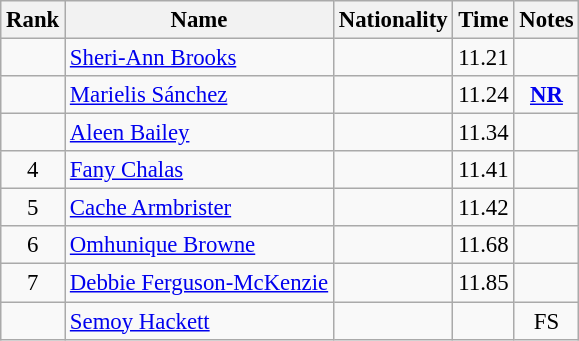<table class="wikitable sortable" style="text-align:center;font-size:95%">
<tr>
<th>Rank</th>
<th>Name</th>
<th>Nationality</th>
<th>Time</th>
<th>Notes</th>
</tr>
<tr>
<td></td>
<td align=left><a href='#'>Sheri-Ann Brooks</a></td>
<td align=left></td>
<td>11.21</td>
<td></td>
</tr>
<tr>
<td></td>
<td align=left><a href='#'>Marielis Sánchez</a></td>
<td align=left></td>
<td>11.24</td>
<td><strong><a href='#'>NR</a></strong></td>
</tr>
<tr>
<td></td>
<td align=left><a href='#'>Aleen Bailey</a></td>
<td align=left></td>
<td>11.34</td>
<td></td>
</tr>
<tr>
<td>4</td>
<td align=left><a href='#'>Fany Chalas</a></td>
<td align=left></td>
<td>11.41</td>
<td></td>
</tr>
<tr>
<td>5</td>
<td align=left><a href='#'>Cache Armbrister</a></td>
<td align=left></td>
<td>11.42</td>
<td></td>
</tr>
<tr>
<td>6</td>
<td align=left><a href='#'>Omhunique Browne</a></td>
<td align=left></td>
<td>11.68</td>
<td></td>
</tr>
<tr>
<td>7</td>
<td align=left><a href='#'>Debbie Ferguson-McKenzie</a></td>
<td align=left></td>
<td>11.85</td>
<td></td>
</tr>
<tr>
<td></td>
<td align=left><a href='#'>Semoy Hackett</a></td>
<td align=left></td>
<td></td>
<td>FS</td>
</tr>
</table>
